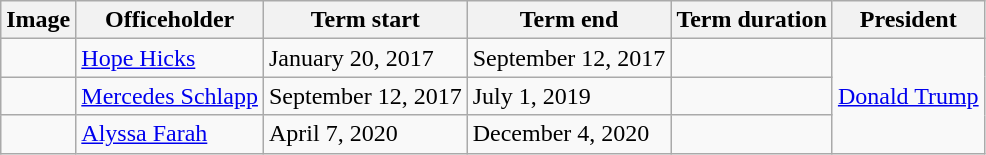<table class="wikitable sortable">
<tr>
<th>Image</th>
<th>Officeholder</th>
<th>Term start</th>
<th>Term end</th>
<th>Term duration</th>
<th>President</th>
</tr>
<tr>
<td></td>
<td><a href='#'>Hope Hicks</a></td>
<td>January 20, 2017</td>
<td>September 12, 2017</td>
<td></td>
<td rowspan=3><a href='#'>Donald Trump</a></td>
</tr>
<tr>
<td></td>
<td><a href='#'>Mercedes Schlapp</a></td>
<td>September 12, 2017</td>
<td>July 1, 2019</td>
<td></td>
</tr>
<tr>
<td></td>
<td><a href='#'>Alyssa Farah</a></td>
<td>April 7, 2020</td>
<td>December 4, 2020</td>
<td></td>
</tr>
</table>
